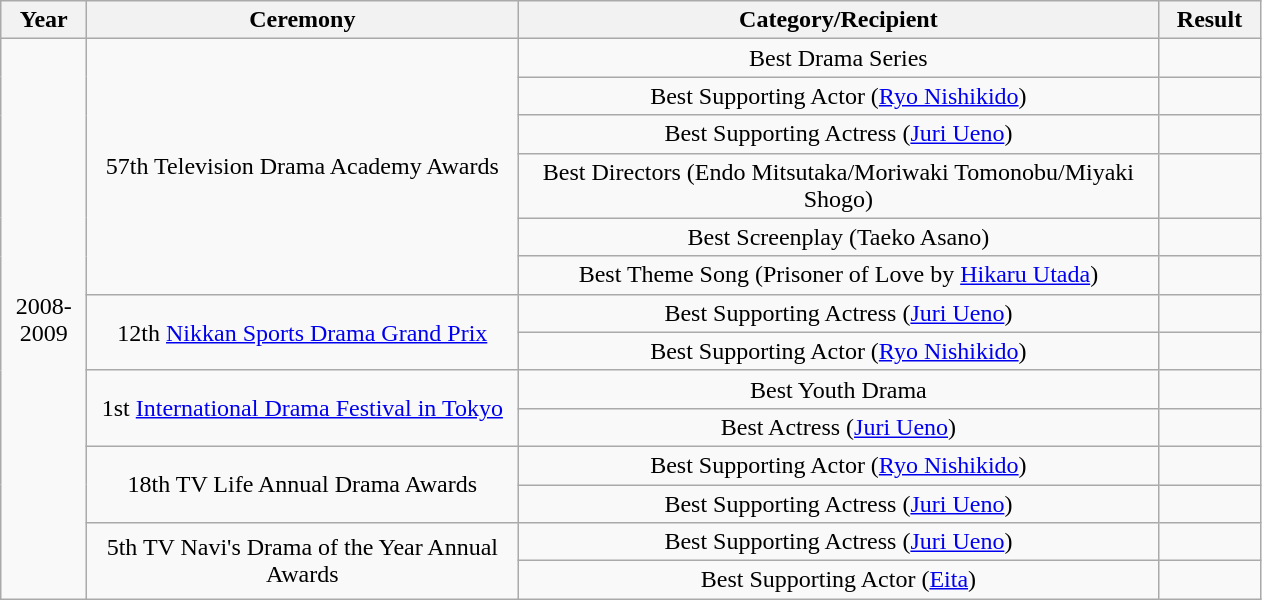<table class="wikitable">
<tr>
<th style="width:50px;">Year</th>
<th style="width:280px;">Ceremony</th>
<th style="width:420px;">Category/Recipient</th>
<th style="width:60px;">Result</th>
</tr>
<tr>
<td align="center" rowspan=14>2008-2009</td>
<td align="center" rowspan=6>57th Television Drama Academy Awards</td>
<td align="center">Best Drama Series</td>
<td></td>
</tr>
<tr>
<td align="center">Best Supporting Actor (<a href='#'>Ryo Nishikido</a>)</td>
<td></td>
</tr>
<tr>
<td align="center">Best Supporting Actress (<a href='#'>Juri Ueno</a>)</td>
<td></td>
</tr>
<tr>
<td align="center">Best Directors (Endo Mitsutaka/Moriwaki Tomonobu/Miyaki Shogo)</td>
<td></td>
</tr>
<tr>
<td align="center">Best Screenplay (Taeko Asano)</td>
<td></td>
</tr>
<tr>
<td align="center">Best Theme Song (Prisoner of Love by <a href='#'>Hikaru Utada</a>)</td>
<td></td>
</tr>
<tr>
<td align="center" rowspan=2>12th <a href='#'>Nikkan Sports Drama Grand Prix</a></td>
<td align="center">Best Supporting Actress (<a href='#'>Juri Ueno</a>)</td>
<td></td>
</tr>
<tr>
<td align="center">Best Supporting Actor (<a href='#'>Ryo Nishikido</a>)</td>
<td></td>
</tr>
<tr>
<td align="center" rowspan=2>1st <a href='#'>International Drama Festival in Tokyo</a></td>
<td align="center">Best Youth Drama</td>
<td></td>
</tr>
<tr>
<td align="center">Best Actress (<a href='#'>Juri Ueno</a>)</td>
<td></td>
</tr>
<tr>
<td align="center" rowspan=2>18th TV Life Annual Drama Awards</td>
<td align="center">Best Supporting Actor (<a href='#'>Ryo Nishikido</a>)</td>
<td></td>
</tr>
<tr>
<td align="center">Best Supporting Actress (<a href='#'>Juri Ueno</a>)</td>
<td></td>
</tr>
<tr>
<td align="center" rowspan=2>5th TV Navi's Drama of the Year Annual Awards</td>
<td align="center">Best Supporting Actress (<a href='#'>Juri Ueno</a>)</td>
<td></td>
</tr>
<tr>
<td align="center">Best Supporting Actor (<a href='#'>Eita</a>)</td>
<td></td>
</tr>
</table>
